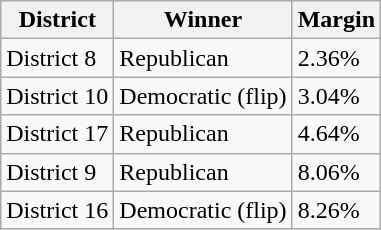<table class="wikitable sortable">
<tr>
<th>District</th>
<th>Winner</th>
<th>Margin</th>
</tr>
<tr>
<td>District 8</td>
<td data-sort-value=1 >Republican</td>
<td>2.36%</td>
</tr>
<tr>
<td>District 10</td>
<td data-sort-value=1 >Democratic (flip)</td>
<td>3.04%</td>
</tr>
<tr>
<td>District 17</td>
<td data-sort-value=1 >Republican</td>
<td>4.64%</td>
</tr>
<tr>
<td>District 9</td>
<td data-sort-value=1 >Republican</td>
<td>8.06%</td>
</tr>
<tr>
<td>District 16</td>
<td data-sort-value=1 >Democratic (flip)</td>
<td>8.26%</td>
</tr>
</table>
